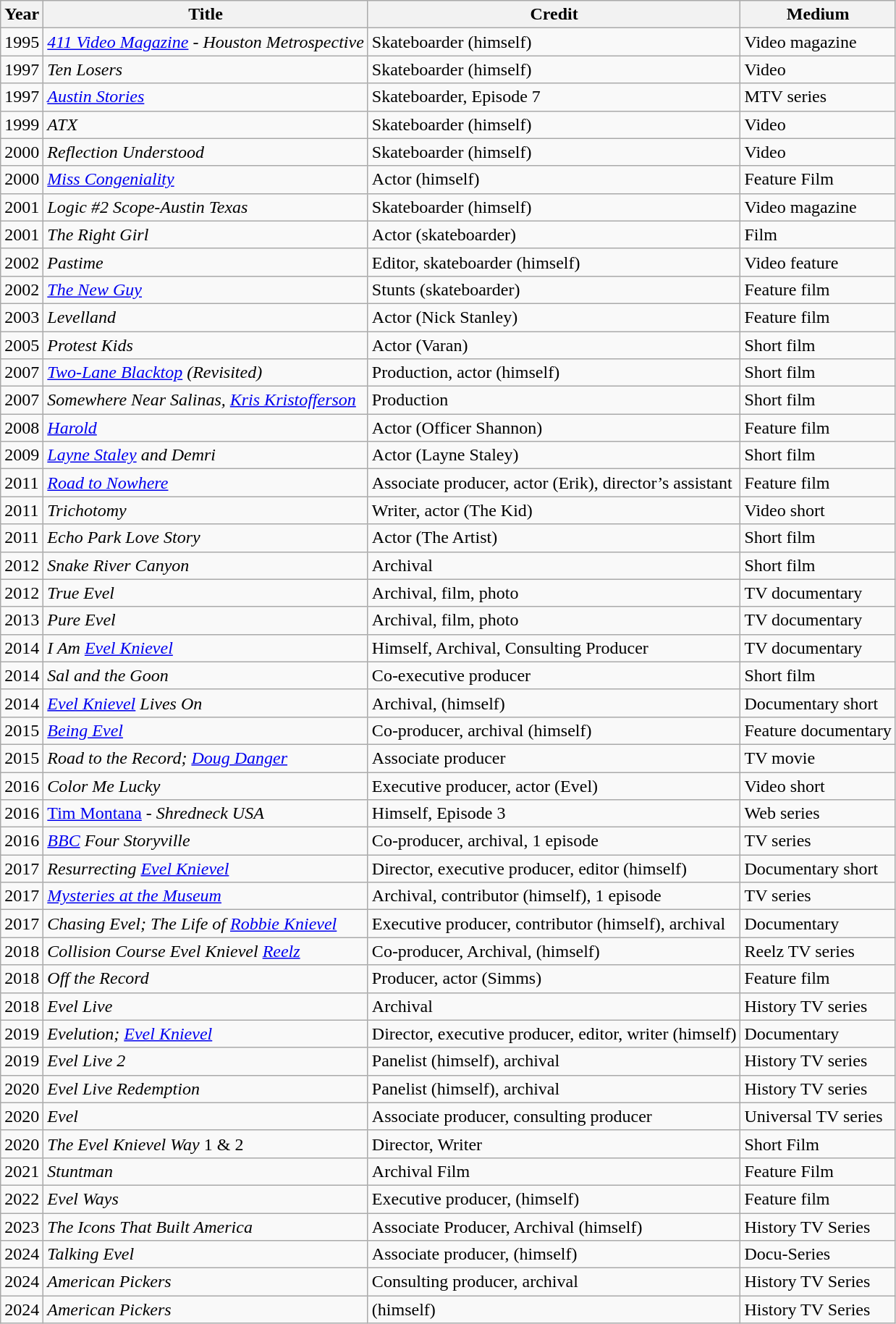<table class="wikitable sortable">
<tr>
<th>Year</th>
<th>Title</th>
<th>Credit</th>
<th>Medium</th>
</tr>
<tr>
<td>1995</td>
<td><em><a href='#'>411 Video Magazine</a> - Houston Metrospective</em></td>
<td>Skateboarder (himself)</td>
<td>Video magazine</td>
</tr>
<tr>
<td>1997</td>
<td><em>Ten Losers</em></td>
<td>Skateboarder (himself)</td>
<td>Video</td>
</tr>
<tr>
<td>1997</td>
<td><em><a href='#'>Austin Stories</a></em></td>
<td>Skateboarder, Episode 7</td>
<td>MTV series</td>
</tr>
<tr>
<td>1999</td>
<td><em>ATX</em></td>
<td>Skateboarder (himself)</td>
<td>Video</td>
</tr>
<tr>
<td>2000</td>
<td><em>Reflection Understood</em></td>
<td>Skateboarder (himself)</td>
<td>Video</td>
</tr>
<tr>
<td>2000</td>
<td><em><a href='#'>Miss Congeniality</a></em></td>
<td>Actor (himself)</td>
<td>Feature Film</td>
</tr>
<tr>
<td>2001</td>
<td><em>Logic #2 Scope-Austin Texas</em></td>
<td>Skateboarder (himself)</td>
<td>Video magazine</td>
</tr>
<tr>
<td>2001</td>
<td><em>The Right Girl</em></td>
<td>Actor (skateboarder)</td>
<td>Film</td>
</tr>
<tr>
<td>2002</td>
<td><em>Pastime</em></td>
<td>Editor, skateboarder (himself)</td>
<td>Video feature</td>
</tr>
<tr>
<td>2002</td>
<td><em><a href='#'>The New Guy</a></em></td>
<td>Stunts (skateboarder)</td>
<td>Feature film</td>
</tr>
<tr>
<td>2003</td>
<td><em>Levelland</em></td>
<td>Actor (Nick Stanley)</td>
<td>Feature film</td>
</tr>
<tr>
<td>2005</td>
<td><em>Protest Kids</em></td>
<td>Actor (Varan)</td>
<td>Short film</td>
</tr>
<tr>
<td>2007</td>
<td><em><a href='#'>Two-Lane Blacktop</a> (Revisited)</em></td>
<td>Production, actor (himself)</td>
<td>Short film</td>
</tr>
<tr>
<td>2007</td>
<td><em>Somewhere Near Salinas, <a href='#'>Kris Kristofferson</a></em></td>
<td>Production</td>
<td>Short film</td>
</tr>
<tr>
<td>2008</td>
<td><em><a href='#'>Harold</a></em></td>
<td>Actor (Officer Shannon)</td>
<td>Feature film</td>
</tr>
<tr>
<td>2009</td>
<td><em><a href='#'>Layne Staley</a> and Demri</em></td>
<td>Actor (Layne Staley)</td>
<td>Short film</td>
</tr>
<tr>
<td>2011</td>
<td><em><a href='#'>Road to Nowhere</a></em></td>
<td>Associate producer, actor (Erik), director’s assistant</td>
<td>Feature film</td>
</tr>
<tr>
<td>2011</td>
<td><em>Trichotomy</em></td>
<td>Writer, actor (The Kid)</td>
<td>Video short</td>
</tr>
<tr>
<td>2011</td>
<td><em>Echo Park Love Story</em></td>
<td>Actor (The Artist)</td>
<td>Short film</td>
</tr>
<tr>
<td>2012</td>
<td><em>Snake River Canyon</em></td>
<td>Archival</td>
<td>Short film</td>
</tr>
<tr>
<td>2012</td>
<td><em>True Evel</em></td>
<td>Archival, film, photo</td>
<td>TV documentary</td>
</tr>
<tr>
<td>2013</td>
<td><em>Pure Evel</em></td>
<td>Archival, film, photo</td>
<td>TV documentary</td>
</tr>
<tr>
<td>2014</td>
<td><em>I Am <a href='#'>Evel Knievel</a></em></td>
<td>Himself, Archival, Consulting Producer</td>
<td>TV documentary</td>
</tr>
<tr>
<td>2014</td>
<td><em>Sal and the Goon</em></td>
<td>Co-executive producer</td>
<td>Short film</td>
</tr>
<tr>
<td>2014</td>
<td><em><a href='#'>Evel Knievel</a> Lives On</em></td>
<td>Archival, (himself)</td>
<td>Documentary short</td>
</tr>
<tr>
<td>2015</td>
<td><em><a href='#'>Being Evel</a></em></td>
<td>Co-producer, archival (himself)</td>
<td>Feature documentary</td>
</tr>
<tr>
<td>2015</td>
<td><em>Road to the Record; <a href='#'>Doug Danger</a></em></td>
<td>Associate producer</td>
<td>TV movie</td>
</tr>
<tr>
<td>2016</td>
<td><em>Color Me Lucky</em></td>
<td>Executive producer, actor (Evel)</td>
<td>Video short</td>
</tr>
<tr>
<td>2016</td>
<td><a href='#'>Tim Montana</a> - <em>Shredneck USA</em></td>
<td>Himself, Episode 3</td>
<td>Web series</td>
</tr>
<tr>
<td>2016</td>
<td><em><a href='#'>BBC</a> Four Storyville</em></td>
<td>Co-producer, archival, 1 episode</td>
<td>TV series</td>
</tr>
<tr>
<td>2017</td>
<td><em>Resurrecting <a href='#'>Evel Knievel</a></em></td>
<td>Director, executive producer, editor (himself)</td>
<td>Documentary short</td>
</tr>
<tr>
<td>2017</td>
<td><em><a href='#'>Mysteries at the Museum</a></em></td>
<td>Archival, contributor (himself), 1 episode</td>
<td>TV series</td>
</tr>
<tr>
<td>2017</td>
<td><em>Chasing Evel; The Life of <a href='#'>Robbie Knievel</a></em></td>
<td>Executive producer, contributor (himself), archival</td>
<td>Documentary</td>
</tr>
<tr>
<td>2018</td>
<td><em>Collision Course Evel Knievel <a href='#'>Reelz</a></em></td>
<td>Co-producer, Archival, (himself)</td>
<td>Reelz TV series</td>
</tr>
<tr>
<td>2018</td>
<td><em>Off the Record</em></td>
<td>Producer, actor (Simms)</td>
<td>Feature film</td>
</tr>
<tr>
<td>2018</td>
<td><em>Evel Live</em></td>
<td>Archival</td>
<td>History TV series</td>
</tr>
<tr>
<td>2019</td>
<td><em>Evelution; <a href='#'>Evel Knievel</a></em></td>
<td>Director, executive producer, editor, writer (himself)</td>
<td>Documentary</td>
</tr>
<tr>
<td>2019</td>
<td><em>Evel Live 2</em></td>
<td>Panelist (himself), archival</td>
<td>History TV series</td>
</tr>
<tr>
<td>2020</td>
<td><em>Evel Live Redemption</em></td>
<td>Panelist (himself), archival</td>
<td>History TV series</td>
</tr>
<tr>
<td>2020</td>
<td><em>Evel</em></td>
<td>Associate producer, consulting producer</td>
<td>Universal TV series</td>
</tr>
<tr>
<td>2020</td>
<td><em>The Evel Knievel Way</em> 1 & 2</td>
<td>Director, Writer</td>
<td>Short Film</td>
</tr>
<tr>
<td>2021</td>
<td><em>Stuntman</em></td>
<td>Archival Film</td>
<td>Feature Film</td>
</tr>
<tr>
<td>2022</td>
<td><em>Evel Ways</em></td>
<td>Executive producer, (himself)</td>
<td>Feature film</td>
</tr>
<tr>
<td>2023</td>
<td><em>The Icons That Built America</em></td>
<td>Associate Producer, Archival (himself)</td>
<td>History TV Series</td>
</tr>
<tr>
<td>2024</td>
<td><em>Talking Evel</em></td>
<td>Associate producer, (himself)</td>
<td>Docu-Series</td>
</tr>
<tr>
<td>2024</td>
<td><em>American Pickers</em></td>
<td>Consulting producer, archival</td>
<td>History TV Series</td>
</tr>
<tr>
<td>2024</td>
<td><em>American Pickers</em></td>
<td>(himself)</td>
<td>History TV Series</td>
</tr>
</table>
